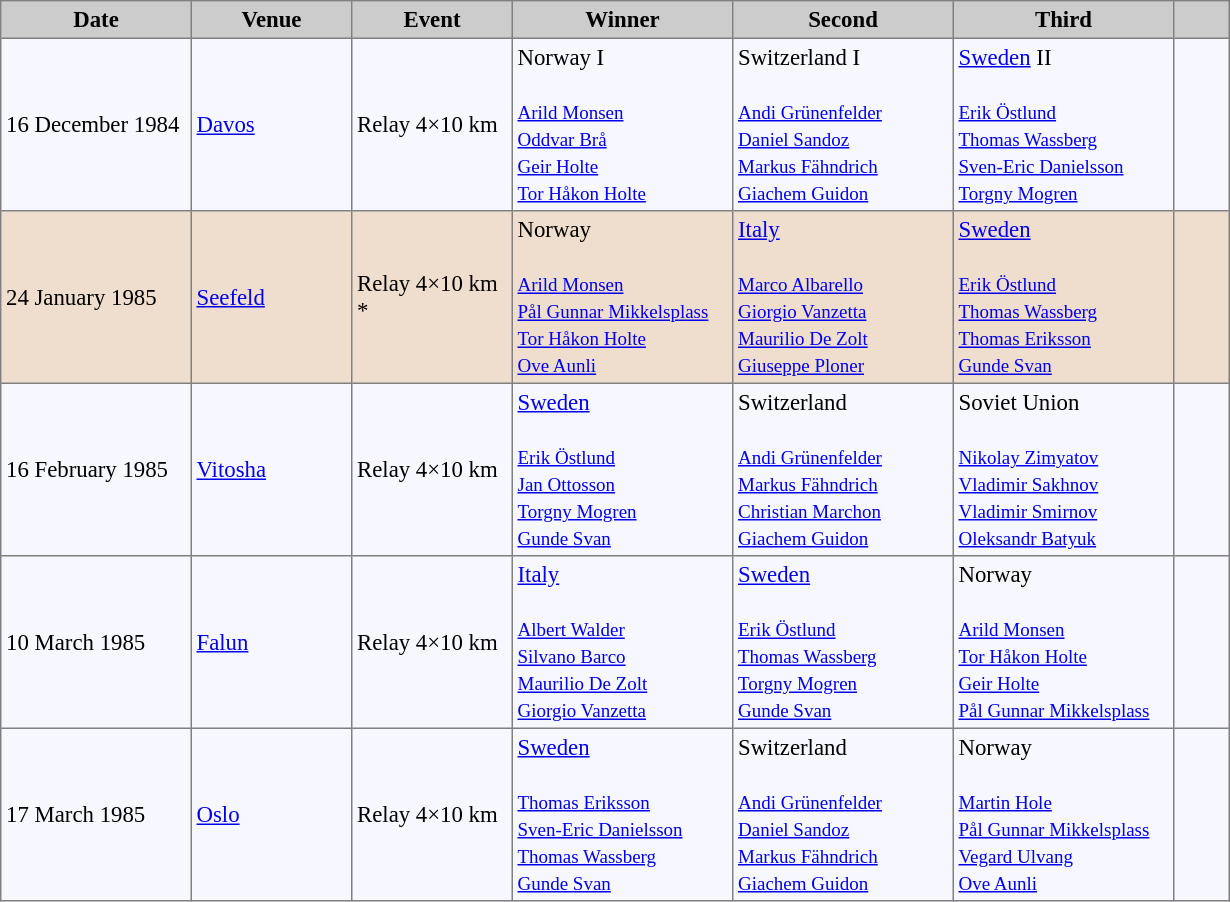<table bgcolor="#f7f8ff" cellpadding="3" cellspacing="0" border="1" style="font-size: 95%; border: gray solid 1px; border-collapse: collapse;">
<tr bgcolor="#CCCCCC">
<td align="center" width="120"><strong>Date</strong></td>
<td align="center" width="100"><strong>Venue</strong></td>
<td align="center" width="100"><strong>Event</strong></td>
<td align="center" width="140"><strong>Winner</strong></td>
<td align="center" width="140"><strong>Second</strong></td>
<td align="center" width="140"><strong>Third</strong></td>
<td align="center" width="30"></td>
</tr>
<tr align="left">
<td>16 December 1984</td>
<td> <a href='#'>Davos</a></td>
<td>Relay 4×10 km</td>
<td> Norway I<br><br><small><a href='#'>Arild Monsen</a></small><br>
<small><a href='#'>Oddvar Brå</a></small><br>
<small><a href='#'>Geir Holte</a></small><br>
<small><a href='#'>Tor Håkon Holte</a></small></td>
<td> Switzerland I<br><br><small><a href='#'>Andi Grünenfelder</a></small><br>
<small><a href='#'>Daniel Sandoz</a></small><br>
<small><a href='#'>Markus Fähndrich</a></small><br>
<small><a href='#'>Giachem Guidon</a></small></td>
<td> <a href='#'>Sweden</a> II<br><br><small><a href='#'>Erik Östlund</a></small><br>
<small><a href='#'>Thomas Wassberg</a></small><br>
<small><a href='#'>Sven-Eric Danielsson</a></small><br>
<small><a href='#'>Torgny Mogren</a></small></td>
<td></td>
</tr>
<tr align="left" bgcolor=#EFDECD>
<td>24 January 1985</td>
<td> <a href='#'>Seefeld</a></td>
<td>Relay 4×10 km *</td>
<td> Norway<br><br><small><a href='#'>Arild Monsen</a></small><br>
<small><a href='#'>Pål Gunnar Mikkelsplass</a></small><br>
<small><a href='#'>Tor Håkon Holte</a></small><br>
<small><a href='#'>Ove Aunli</a></small></td>
<td> <a href='#'>Italy</a><br><br><small><a href='#'>Marco Albarello</a></small><br>
<small><a href='#'>Giorgio Vanzetta</a></small><br>
<small><a href='#'>Maurilio De Zolt</a></small><br>
<small><a href='#'>Giuseppe Ploner</a></small></td>
<td> <a href='#'>Sweden</a><br><br><small><a href='#'>Erik Östlund</a></small><br>
<small><a href='#'>Thomas Wassberg</a></small><br>
<small><a href='#'>Thomas Eriksson</a></small><br>
<small><a href='#'>Gunde Svan</a></small></td>
<td></td>
</tr>
<tr align="left">
<td>16 February 1985</td>
<td> <a href='#'>Vitosha</a></td>
<td>Relay 4×10 km</td>
<td> <a href='#'>Sweden</a><br><br><small><a href='#'>Erik Östlund</a></small><br>
<small><a href='#'>Jan Ottosson</a></small><br>
<small><a href='#'>Torgny Mogren</a></small><br>
<small><a href='#'>Gunde Svan</a></small></td>
<td> Switzerland<br><br><small><a href='#'>Andi Grünenfelder</a></small><br>
<small><a href='#'>Markus Fähndrich</a></small><br>
<small><a href='#'>Christian Marchon</a></small><br>
<small><a href='#'>Giachem Guidon</a></small></td>
<td> Soviet Union<br><br><small><a href='#'>Nikolay Zimyatov</a></small><br>
<small><a href='#'>Vladimir Sakhnov</a></small><br>
<small><a href='#'>Vladimir Smirnov</a></small><br>
<small><a href='#'>Oleksandr Batyuk</a></small></td>
<td></td>
</tr>
<tr align="left">
<td>10 March 1985</td>
<td> <a href='#'>Falun</a></td>
<td>Relay 4×10 km</td>
<td> <a href='#'>Italy</a><br><br><small><a href='#'>Albert Walder</a></small><br>
<small><a href='#'>Silvano Barco</a></small><br>
<small><a href='#'>Maurilio De Zolt</a></small><br>
<small><a href='#'>Giorgio Vanzetta</a></small></td>
<td> <a href='#'>Sweden</a><br><br><small><a href='#'>Erik Östlund</a></small><br>
<small><a href='#'>Thomas Wassberg</a></small><br>
<small><a href='#'>Torgny Mogren</a></small><br>
<small><a href='#'>Gunde Svan</a></small></td>
<td> Norway<br><br><small><a href='#'>Arild Monsen</a></small><br>
<small><a href='#'>Tor Håkon Holte</a></small><br>
<small><a href='#'>Geir Holte</a></small><br>
<small><a href='#'>Pål Gunnar Mikkelsplass</a></small></td>
<td></td>
</tr>
<tr align="left">
<td>17 March 1985</td>
<td> <a href='#'>Oslo</a></td>
<td>Relay 4×10 km</td>
<td> <a href='#'>Sweden</a><br><br><small><a href='#'>Thomas Eriksson</a></small><br>
<small><a href='#'>Sven-Eric Danielsson</a></small><br>
<small><a href='#'>Thomas Wassberg</a></small><br>
<small><a href='#'>Gunde Svan</a></small></td>
<td> Switzerland<br><br><small><a href='#'>Andi Grünenfelder</a></small><br>
<small><a href='#'>Daniel Sandoz</a></small><br>
<small><a href='#'>Markus Fähndrich</a></small><br>
<small><a href='#'>Giachem Guidon</a></small></td>
<td> Norway<br><br><small><a href='#'>Martin Hole</a></small><br>
<small><a href='#'>Pål Gunnar Mikkelsplass</a></small><br>
<small><a href='#'>Vegard Ulvang</a></small><br>
<small><a href='#'>Ove Aunli</a></small></td>
<td></td>
</tr>
</table>
